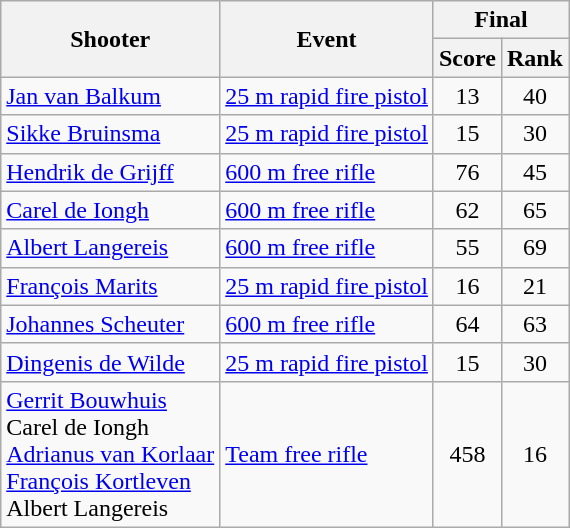<table class="wikitable" style="text-align:center">
<tr>
<th rowspan="2">Shooter</th>
<th rowspan="2">Event</th>
<th colspan="2">Final</th>
</tr>
<tr>
<th>Score</th>
<th>Rank</th>
</tr>
<tr>
<td align=left><a href='#'>Jan van Balkum</a></td>
<td align=left><a href='#'>25 m rapid fire pistol</a></td>
<td>13</td>
<td>40</td>
</tr>
<tr>
<td align=left><a href='#'>Sikke Bruinsma</a></td>
<td align=left><a href='#'>25 m rapid fire pistol</a></td>
<td>15</td>
<td>30</td>
</tr>
<tr>
<td align=left><a href='#'>Hendrik de Grijff</a></td>
<td align=left><a href='#'>600 m free rifle</a></td>
<td>76</td>
<td>45</td>
</tr>
<tr>
<td align=left><a href='#'>Carel de Iongh</a></td>
<td align=left><a href='#'>600 m free rifle</a></td>
<td>62</td>
<td>65</td>
</tr>
<tr>
<td align=left><a href='#'>Albert Langereis</a></td>
<td align=left><a href='#'>600 m free rifle</a></td>
<td>55</td>
<td>69</td>
</tr>
<tr>
<td align=left><a href='#'>François Marits</a></td>
<td align=left><a href='#'>25 m rapid fire pistol</a></td>
<td>16</td>
<td>21</td>
</tr>
<tr>
<td align=left><a href='#'>Johannes Scheuter</a></td>
<td align=left><a href='#'>600 m free rifle</a></td>
<td>64</td>
<td>63</td>
</tr>
<tr>
<td align=left><a href='#'>Dingenis de Wilde</a></td>
<td align=left><a href='#'>25 m rapid fire pistol</a></td>
<td>15</td>
<td>30</td>
</tr>
<tr>
<td align=left><a href='#'>Gerrit Bouwhuis</a> <br> Carel de Iongh <br> <a href='#'>Adrianus van Korlaar</a> <br> <a href='#'>François Kortleven</a> <br> Albert Langereis</td>
<td align=left><a href='#'>Team free rifle</a></td>
<td>458</td>
<td>16</td>
</tr>
</table>
